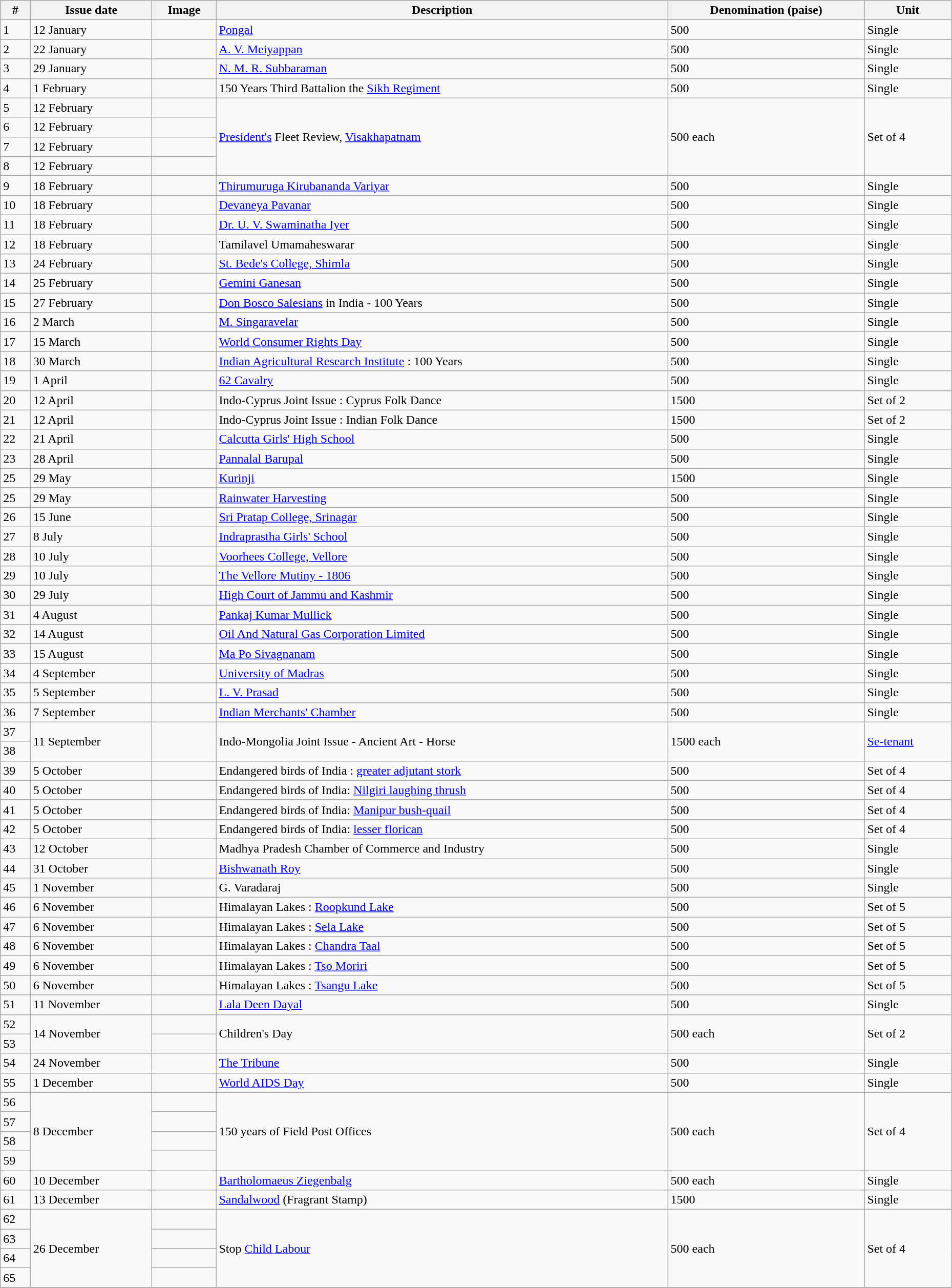<table class="wikitable" style="text-align:justify" width="98%">
<tr>
<th>#</th>
<th>Issue date</th>
<th>Image</th>
<th>Description</th>
<th>Denomination (paise)</th>
<th>Unit</th>
</tr>
<tr>
<td>1</td>
<td>12 January</td>
<td></td>
<td><a href='#'>Pongal</a></td>
<td>500</td>
<td>Single</td>
</tr>
<tr>
<td>2</td>
<td>22 January</td>
<td></td>
<td><a href='#'>A. V. Meiyappan</a></td>
<td>500</td>
<td>Single</td>
</tr>
<tr>
<td>3</td>
<td>29 January</td>
<td></td>
<td><a href='#'>N. M. R. Subbaraman</a></td>
<td>500</td>
<td>Single</td>
</tr>
<tr>
<td>4</td>
<td>1 February</td>
<td></td>
<td>150 Years Third Battalion the <a href='#'>Sikh Regiment</a></td>
<td>500</td>
<td>Single</td>
</tr>
<tr>
<td>5</td>
<td>12 February</td>
<td></td>
<td rowspan="4"><a href='#'>President's</a> Fleet Review, <a href='#'>Visakhapatnam</a></td>
<td rowspan="4">500 each</td>
<td rowspan="4">Set of 4</td>
</tr>
<tr>
<td>6</td>
<td>12 February</td>
<td></td>
</tr>
<tr>
<td>7</td>
<td>12 February</td>
<td></td>
</tr>
<tr>
<td>8</td>
<td>12 February</td>
<td></td>
</tr>
<tr>
<td>9</td>
<td>18 February</td>
<td></td>
<td><a href='#'>Thirumuruga Kirubananda Variyar</a></td>
<td>500</td>
<td>Single</td>
</tr>
<tr>
<td>10</td>
<td>18 February</td>
<td></td>
<td><a href='#'>Devaneya Pavanar</a></td>
<td>500</td>
<td>Single</td>
</tr>
<tr>
<td>11</td>
<td>18 February</td>
<td></td>
<td><a href='#'>Dr. U. V. Swaminatha Iyer</a></td>
<td>500</td>
<td>Single</td>
</tr>
<tr>
<td>12</td>
<td>18 February</td>
<td></td>
<td>Tamilavel Umamaheswarar</td>
<td>500</td>
<td>Single</td>
</tr>
<tr>
<td>13</td>
<td>24 February</td>
<td></td>
<td><a href='#'>St. Bede's College, Shimla</a></td>
<td>500</td>
<td>Single</td>
</tr>
<tr>
<td>14</td>
<td>25 February</td>
<td></td>
<td><a href='#'>Gemini Ganesan</a></td>
<td>500</td>
<td>Single</td>
</tr>
<tr>
<td>15</td>
<td>27 February</td>
<td></td>
<td><a href='#'>Don Bosco Salesians</a> in India - 100 Years</td>
<td>500</td>
<td>Single</td>
</tr>
<tr>
<td>16</td>
<td>2 March</td>
<td></td>
<td><a href='#'>M. Singaravelar</a></td>
<td>500</td>
<td>Single</td>
</tr>
<tr>
<td>17</td>
<td>15 March</td>
<td></td>
<td><a href='#'>World Consumer Rights Day</a></td>
<td>500</td>
<td>Single</td>
</tr>
<tr>
<td>18</td>
<td>30 March</td>
<td></td>
<td><a href='#'>Indian Agricultural Research Institute</a> : 100 Years</td>
<td>500</td>
<td>Single</td>
</tr>
<tr>
<td>19</td>
<td>1 April</td>
<td></td>
<td><a href='#'>62 Cavalry</a></td>
<td>500</td>
<td>Single</td>
</tr>
<tr>
<td>20</td>
<td>12 April</td>
<td></td>
<td>Indo-Cyprus Joint Issue : Cyprus Folk Dance</td>
<td>1500</td>
<td>Set of 2</td>
</tr>
<tr>
<td>21</td>
<td>12 April</td>
<td></td>
<td>Indo-Cyprus Joint Issue : Indian Folk Dance</td>
<td>1500</td>
<td>Set of 2</td>
</tr>
<tr>
<td>22</td>
<td>21 April</td>
<td></td>
<td><a href='#'>Calcutta Girls' High School</a></td>
<td>500</td>
<td>Single</td>
</tr>
<tr>
<td>23</td>
<td>28 April</td>
<td></td>
<td><a href='#'>Pannalal Barupal</a></td>
<td>500</td>
<td>Single</td>
</tr>
<tr>
<td>25</td>
<td>29 May</td>
<td></td>
<td><a href='#'>Kurinji</a></td>
<td>1500</td>
<td>Single</td>
</tr>
<tr>
<td>25</td>
<td>29 May</td>
<td></td>
<td><a href='#'>Rainwater Harvesting</a></td>
<td>500</td>
<td>Single</td>
</tr>
<tr>
<td>26</td>
<td>15 June</td>
<td></td>
<td><a href='#'>Sri Pratap College, Srinagar</a></td>
<td>500</td>
<td>Single</td>
</tr>
<tr>
<td>27</td>
<td>8 July</td>
<td></td>
<td><a href='#'>Indraprastha Girls' School</a></td>
<td>500</td>
<td>Single</td>
</tr>
<tr>
<td>28</td>
<td>10 July</td>
<td></td>
<td><a href='#'>Voorhees College, Vellore</a></td>
<td>500</td>
<td>Single</td>
</tr>
<tr>
<td>29</td>
<td>10 July</td>
<td></td>
<td><a href='#'>The Vellore Mutiny - 1806</a></td>
<td>500</td>
<td>Single</td>
</tr>
<tr>
<td>30</td>
<td>29 July</td>
<td></td>
<td><a href='#'>High Court of Jammu and Kashmir</a></td>
<td>500</td>
<td>Single</td>
</tr>
<tr>
<td>31</td>
<td>4 August</td>
<td></td>
<td><a href='#'>Pankaj Kumar Mullick</a></td>
<td>500</td>
<td>Single</td>
</tr>
<tr>
<td>32</td>
<td>14 August</td>
<td></td>
<td><a href='#'>Oil And Natural Gas Corporation Limited</a></td>
<td>500</td>
<td>Single</td>
</tr>
<tr>
<td>33</td>
<td>15 August</td>
<td></td>
<td><a href='#'>Ma Po Sivagnanam</a></td>
<td>500</td>
<td>Single</td>
</tr>
<tr>
<td>34</td>
<td>4 September</td>
<td></td>
<td><a href='#'>University of Madras</a></td>
<td>500</td>
<td>Single</td>
</tr>
<tr>
<td>35</td>
<td>5 September</td>
<td></td>
<td><a href='#'>L. V. Prasad</a></td>
<td>500</td>
<td>Single</td>
</tr>
<tr>
<td>36</td>
<td>7 September</td>
<td></td>
<td><a href='#'>Indian Merchants' Chamber</a></td>
<td>500</td>
<td>Single</td>
</tr>
<tr>
<td>37</td>
<td rowspan="2">11 September</td>
<td rowspan="2"></td>
<td rowspan="2">Indo-Mongolia Joint Issue - Ancient Art - Horse</td>
<td rowspan="2">1500 each</td>
<td rowspan="2"><a href='#'>Se-tenant</a></td>
</tr>
<tr>
<td>38</td>
</tr>
<tr>
<td>39</td>
<td>5 October</td>
<td></td>
<td>Endangered birds of India : <a href='#'>greater adjutant stork</a></td>
<td>500</td>
<td>Set of 4</td>
</tr>
<tr>
<td>40</td>
<td>5 October</td>
<td></td>
<td>Endangered birds of India: <a href='#'>Nilgiri laughing thrush</a></td>
<td>500</td>
<td>Set of 4</td>
</tr>
<tr>
<td>41</td>
<td>5 October</td>
<td></td>
<td>Endangered birds of India: <a href='#'>Manipur bush-quail</a></td>
<td>500</td>
<td>Set of 4</td>
</tr>
<tr>
<td>42</td>
<td>5 October</td>
<td></td>
<td>Endangered birds of India: <a href='#'>lesser florican</a></td>
<td>500</td>
<td>Set of 4</td>
</tr>
<tr>
<td>43</td>
<td>12 October</td>
<td></td>
<td>Madhya Pradesh Chamber of Commerce and Industry</td>
<td>500</td>
<td>Single</td>
</tr>
<tr>
<td>44</td>
<td>31 October</td>
<td></td>
<td><a href='#'>Bishwanath Roy</a></td>
<td>500</td>
<td>Single</td>
</tr>
<tr>
<td>45</td>
<td>1 November</td>
<td></td>
<td>G. Varadaraj</td>
<td>500</td>
<td>Single</td>
</tr>
<tr>
<td>46</td>
<td>6 November</td>
<td></td>
<td>Himalayan Lakes : <a href='#'>Roopkund Lake</a></td>
<td>500</td>
<td>Set of 5</td>
</tr>
<tr>
<td>47</td>
<td>6 November</td>
<td></td>
<td>Himalayan Lakes : <a href='#'>Sela Lake</a></td>
<td>500</td>
<td>Set of 5</td>
</tr>
<tr>
<td>48</td>
<td>6 November</td>
<td></td>
<td>Himalayan Lakes : <a href='#'>Chandra Taal</a></td>
<td>500</td>
<td>Set of 5</td>
</tr>
<tr>
<td>49</td>
<td>6 November</td>
<td></td>
<td>Himalayan Lakes : <a href='#'>Tso Moriri</a></td>
<td>500</td>
<td>Set of 5</td>
</tr>
<tr>
<td>50</td>
<td>6 November</td>
<td></td>
<td>Himalayan Lakes : <a href='#'>Tsangu Lake</a></td>
<td>500</td>
<td>Set of 5</td>
</tr>
<tr>
<td>51</td>
<td>11 November</td>
<td></td>
<td><a href='#'>Lala Deen Dayal</a></td>
<td>500</td>
<td>Single</td>
</tr>
<tr>
<td>52</td>
<td rowspan="2">14 November</td>
<td></td>
<td rowspan="2">Children's Day</td>
<td rowspan="2">500 each</td>
<td rowspan="2">Set of 2</td>
</tr>
<tr>
<td>53</td>
<td></td>
</tr>
<tr>
<td>54</td>
<td>24 November</td>
<td></td>
<td><a href='#'>The Tribune</a></td>
<td>500</td>
<td>Single</td>
</tr>
<tr>
<td>55</td>
<td>1 December</td>
<td></td>
<td><a href='#'>World AIDS Day</a></td>
<td>500</td>
<td>Single</td>
</tr>
<tr>
<td>56</td>
<td rowspan="4">8 December</td>
<td></td>
<td rowspan="4">150 years of Field Post Offices</td>
<td rowspan="4">500 each</td>
<td rowspan="4">Set of 4</td>
</tr>
<tr>
<td>57</td>
<td></td>
</tr>
<tr>
<td>58</td>
<td></td>
</tr>
<tr>
<td>59</td>
<td></td>
</tr>
<tr>
<td>60</td>
<td>10 December</td>
<td></td>
<td><a href='#'>Bartholomaeus Ziegenbalg</a></td>
<td>500 each</td>
<td>Single</td>
</tr>
<tr>
<td>61</td>
<td>13 December</td>
<td></td>
<td><a href='#'>Sandalwood</a> (Fragrant Stamp)</td>
<td>1500</td>
<td>Single</td>
</tr>
<tr>
<td>62</td>
<td rowspan="4">26 December</td>
<td></td>
<td rowspan="4">Stop <a href='#'>Child Labour</a></td>
<td rowspan="4">500 each</td>
<td rowspan="4">Set of 4</td>
</tr>
<tr>
<td>63</td>
<td></td>
</tr>
<tr>
<td>64</td>
<td></td>
</tr>
<tr>
<td>65</td>
<td></td>
</tr>
<tr>
</tr>
</table>
